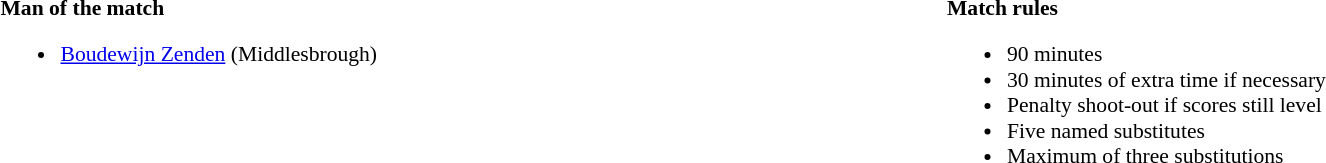<table style="width:100%; font-size:90%;">
<tr>
<td style="width:50%; vertical-align:top"><br><strong>Man of the match</strong><ul><li><a href='#'>Boudewijn Zenden</a> (Middlesbrough)</li></ul></td>
<td style="width:50%;vertical-align:top"><br><strong>Match rules</strong><ul><li>90 minutes</li><li>30 minutes of extra time if necessary</li><li>Penalty shoot-out if scores still level</li><li>Five named substitutes</li><li>Maximum of three substitutions</li></ul></td>
</tr>
</table>
